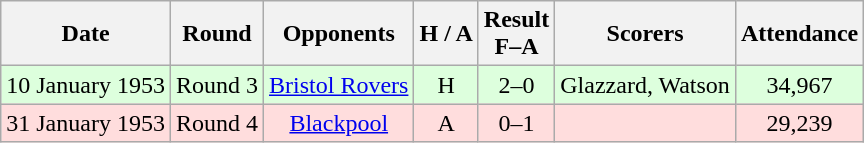<table class="wikitable" style="text-align:center">
<tr>
<th>Date</th>
<th>Round</th>
<th>Opponents</th>
<th>H / A</th>
<th>Result<br>F–A</th>
<th>Scorers</th>
<th>Attendance</th>
</tr>
<tr bgcolor="#ddffdd">
<td>10 January 1953</td>
<td>Round 3</td>
<td><a href='#'>Bristol Rovers</a></td>
<td>H</td>
<td>2–0</td>
<td>Glazzard, Watson</td>
<td>34,967</td>
</tr>
<tr bgcolor="#ffdddd">
<td>31 January 1953</td>
<td>Round 4</td>
<td><a href='#'>Blackpool</a></td>
<td>A</td>
<td>0–1</td>
<td></td>
<td>29,239</td>
</tr>
</table>
